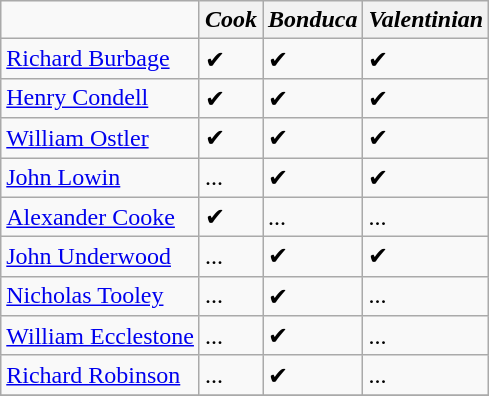<table class="wikitable">
<tr son – and four by >
<td></td>
<th><em>Cook</em></th>
<th><em>Bonduca</em></th>
<th><em>Valentinian</em></th>
</tr>
<tr>
<td><a href='#'>Richard Burbage</a></td>
<td>✔</td>
<td>✔</td>
<td>✔</td>
</tr>
<tr>
<td><a href='#'>Henry Condell</a></td>
<td>✔</td>
<td>✔</td>
<td>✔</td>
</tr>
<tr>
<td><a href='#'>William Ostler</a></td>
<td>✔</td>
<td>✔</td>
<td>✔</td>
</tr>
<tr>
<td><a href='#'>John Lowin</a></td>
<td>...</td>
<td>✔</td>
<td>✔</td>
</tr>
<tr>
<td><a href='#'>Alexander Cooke</a></td>
<td>✔</td>
<td>...</td>
<td>...</td>
</tr>
<tr>
<td><a href='#'>John Underwood</a></td>
<td>...</td>
<td>✔</td>
<td>✔</td>
</tr>
<tr>
<td><a href='#'>Nicholas Tooley</a></td>
<td>...</td>
<td>✔</td>
<td>...</td>
</tr>
<tr>
<td><a href='#'>William Ecclestone</a></td>
<td>...</td>
<td>✔</td>
<td>...</td>
</tr>
<tr>
<td><a href='#'>Richard Robinson</a></td>
<td>...</td>
<td>✔</td>
<td>...</td>
</tr>
<tr>
</tr>
</table>
